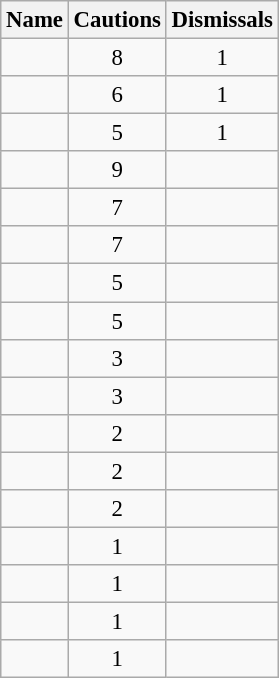<table class="wikitable sortable" style="text-align:center; font-size:95%">
<tr>
<th>Name</th>
<th>Cautions</th>
<th>Dismissals</th>
</tr>
<tr>
<td></td>
<td> 8</td>
<td> 1</td>
</tr>
<tr>
<td></td>
<td> 6</td>
<td> 1</td>
</tr>
<tr>
<td></td>
<td> 5</td>
<td> 1</td>
</tr>
<tr>
<td></td>
<td> 9</td>
<td></td>
</tr>
<tr>
<td></td>
<td> 7</td>
<td></td>
</tr>
<tr>
<td></td>
<td> 7</td>
<td></td>
</tr>
<tr>
<td></td>
<td> 5</td>
<td></td>
</tr>
<tr>
<td></td>
<td> 5</td>
<td></td>
</tr>
<tr>
<td></td>
<td> 3</td>
<td></td>
</tr>
<tr>
<td></td>
<td> 3</td>
<td></td>
</tr>
<tr>
<td></td>
<td> 2</td>
<td></td>
</tr>
<tr>
<td></td>
<td> 2</td>
<td></td>
</tr>
<tr>
<td></td>
<td> 2</td>
<td></td>
</tr>
<tr>
<td></td>
<td> 1</td>
<td></td>
</tr>
<tr>
<td></td>
<td> 1</td>
<td></td>
</tr>
<tr>
<td></td>
<td> 1</td>
<td></td>
</tr>
<tr>
<td></td>
<td> 1</td>
<td></td>
</tr>
</table>
